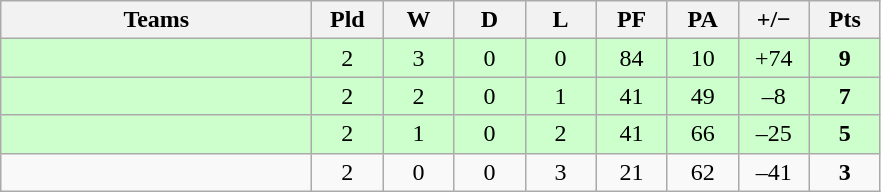<table class="wikitable" style="text-align: center;">
<tr>
<th style="width:200px;">Teams</th>
<th width="40">Pld</th>
<th width="40">W</th>
<th width="40">D</th>
<th width="40">L</th>
<th width="40">PF</th>
<th width="40">PA</th>
<th width="40">+/−</th>
<th width="40">Pts</th>
</tr>
<tr bgcolor=ccffcc>
<td align=left></td>
<td>2</td>
<td>3</td>
<td>0</td>
<td>0</td>
<td>84</td>
<td>10</td>
<td>+74</td>
<td><strong>9</strong></td>
</tr>
<tr bgcolor=ccffcc>
<td align=left></td>
<td>2</td>
<td>2</td>
<td>0</td>
<td>1</td>
<td>41</td>
<td>49</td>
<td>–8</td>
<td><strong>7</strong></td>
</tr>
<tr bgcolor=ccffcc>
<td align=left></td>
<td>2</td>
<td>1</td>
<td>0</td>
<td>2</td>
<td>41</td>
<td>66</td>
<td>–25</td>
<td><strong>5</strong></td>
</tr>
<tr>
<td align=left></td>
<td>2</td>
<td>0</td>
<td>0</td>
<td>3</td>
<td>21</td>
<td>62</td>
<td>–41</td>
<td><strong>3</strong></td>
</tr>
</table>
